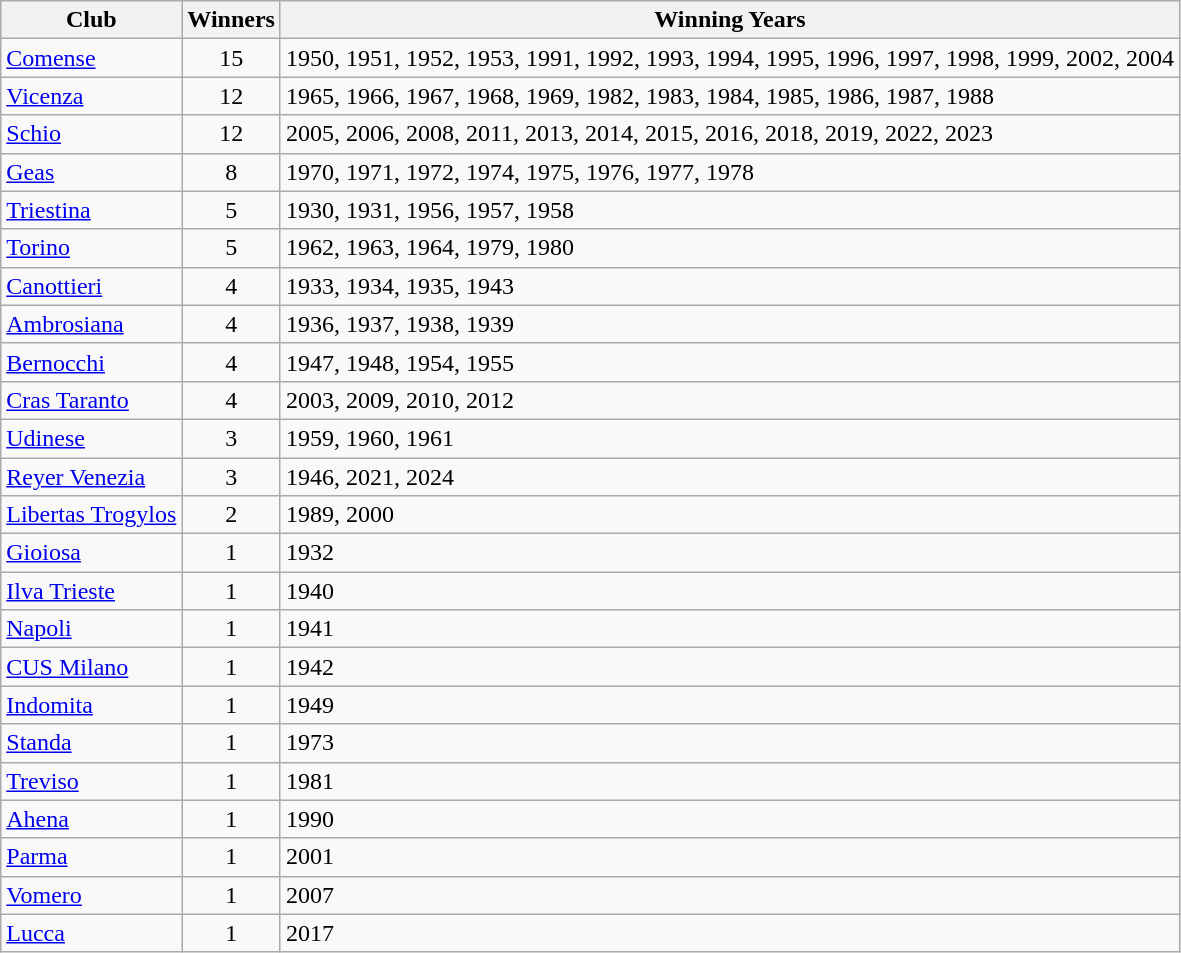<table class="wikitable">
<tr>
<th>Club</th>
<th>Winners</th>
<th>Winning Years</th>
</tr>
<tr>
<td><a href='#'>Comense</a></td>
<td align="center">15</td>
<td>1950, 1951, 1952, 1953, 1991, 1992, 1993, 1994, 1995, 1996, 1997, 1998, 1999, 2002, 2004</td>
</tr>
<tr>
<td><a href='#'>Vicenza</a></td>
<td align="center">12</td>
<td>1965, 1966, 1967, 1968, 1969, 1982, 1983, 1984, 1985, 1986, 1987, 1988</td>
</tr>
<tr>
<td><a href='#'>Schio</a></td>
<td align="center">12</td>
<td>2005, 2006, 2008, 2011, 2013, 2014, 2015, 2016, 2018, 2019, 2022, 2023</td>
</tr>
<tr>
<td><a href='#'>Geas</a></td>
<td align="center">8</td>
<td>1970, 1971, 1972, 1974, 1975, 1976, 1977, 1978</td>
</tr>
<tr>
<td><a href='#'>Triestina</a></td>
<td align="center">5</td>
<td>1930, 1931, 1956, 1957, 1958</td>
</tr>
<tr>
<td><a href='#'>Torino</a></td>
<td align="center">5</td>
<td>1962, 1963, 1964, 1979, 1980</td>
</tr>
<tr>
<td><a href='#'>Canottieri</a></td>
<td align="center">4</td>
<td>1933, 1934, 1935, 1943</td>
</tr>
<tr>
<td><a href='#'>Ambrosiana</a></td>
<td align="center">4</td>
<td>1936, 1937, 1938, 1939</td>
</tr>
<tr>
<td><a href='#'>Bernocchi</a></td>
<td align="center">4</td>
<td>1947, 1948, 1954, 1955</td>
</tr>
<tr>
<td><a href='#'>Cras Taranto</a></td>
<td align="center">4</td>
<td>2003, 2009, 2010, 2012</td>
</tr>
<tr>
<td><a href='#'>Udinese</a></td>
<td align="center">3</td>
<td>1959, 1960, 1961</td>
</tr>
<tr>
<td><a href='#'>Reyer Venezia</a></td>
<td align="center">3</td>
<td>1946, 2021, 2024</td>
</tr>
<tr>
<td><a href='#'>Libertas Trogylos</a></td>
<td align="center">2</td>
<td>1989, 2000</td>
</tr>
<tr>
<td><a href='#'>Gioiosa</a></td>
<td align="center">1</td>
<td>1932</td>
</tr>
<tr>
<td><a href='#'>Ilva Trieste</a></td>
<td align="center">1</td>
<td>1940</td>
</tr>
<tr>
<td><a href='#'>Napoli</a></td>
<td align="center">1</td>
<td>1941</td>
</tr>
<tr>
<td><a href='#'>CUS Milano</a></td>
<td align="center">1</td>
<td>1942</td>
</tr>
<tr>
<td><a href='#'>Indomita</a></td>
<td align="center">1</td>
<td>1949</td>
</tr>
<tr>
<td><a href='#'>Standa</a></td>
<td align="center">1</td>
<td>1973</td>
</tr>
<tr>
<td><a href='#'>Treviso</a></td>
<td align="center">1</td>
<td>1981</td>
</tr>
<tr>
<td><a href='#'>Ahena</a></td>
<td align="center">1</td>
<td>1990</td>
</tr>
<tr>
<td><a href='#'>Parma</a></td>
<td align="center">1</td>
<td>2001</td>
</tr>
<tr>
<td><a href='#'>Vomero</a></td>
<td align="center">1</td>
<td>2007</td>
</tr>
<tr>
<td><a href='#'>Lucca</a></td>
<td align="center">1</td>
<td>2017</td>
</tr>
</table>
